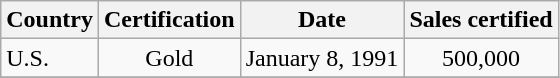<table class="wikitable">
<tr>
<th>Country</th>
<th>Certification</th>
<th>Date</th>
<th>Sales certified</th>
</tr>
<tr>
<td>U.S.</td>
<td align="center">Gold</td>
<td align="center">January 8, 1991</td>
<td align="center">500,000</td>
</tr>
<tr>
</tr>
</table>
